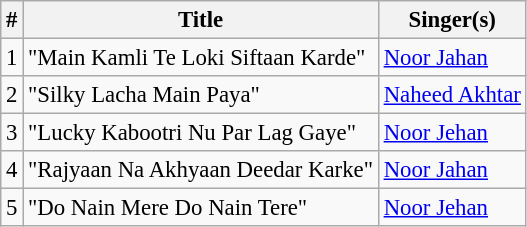<table class="wikitable" style="font-size:95%;">
<tr>
<th>#</th>
<th>Title</th>
<th>Singer(s)</th>
</tr>
<tr>
<td>1</td>
<td>"Main Kamli Te Loki Siftaan Karde"</td>
<td><a href='#'>Noor Jahan</a></td>
</tr>
<tr>
<td>2</td>
<td>"Silky Lacha Main Paya"</td>
<td><a href='#'>Naheed Akhtar</a></td>
</tr>
<tr>
<td>3</td>
<td>"Lucky Kabootri Nu Par Lag Gaye"</td>
<td><a href='#'>Noor Jehan</a></td>
</tr>
<tr>
<td>4</td>
<td>"Rajyaan Na Akhyaan Deedar Karke"</td>
<td><a href='#'>Noor Jahan</a></td>
</tr>
<tr>
<td>5</td>
<td>"Do Nain Mere Do Nain Tere"</td>
<td><a href='#'>Noor Jehan</a></td>
</tr>
</table>
